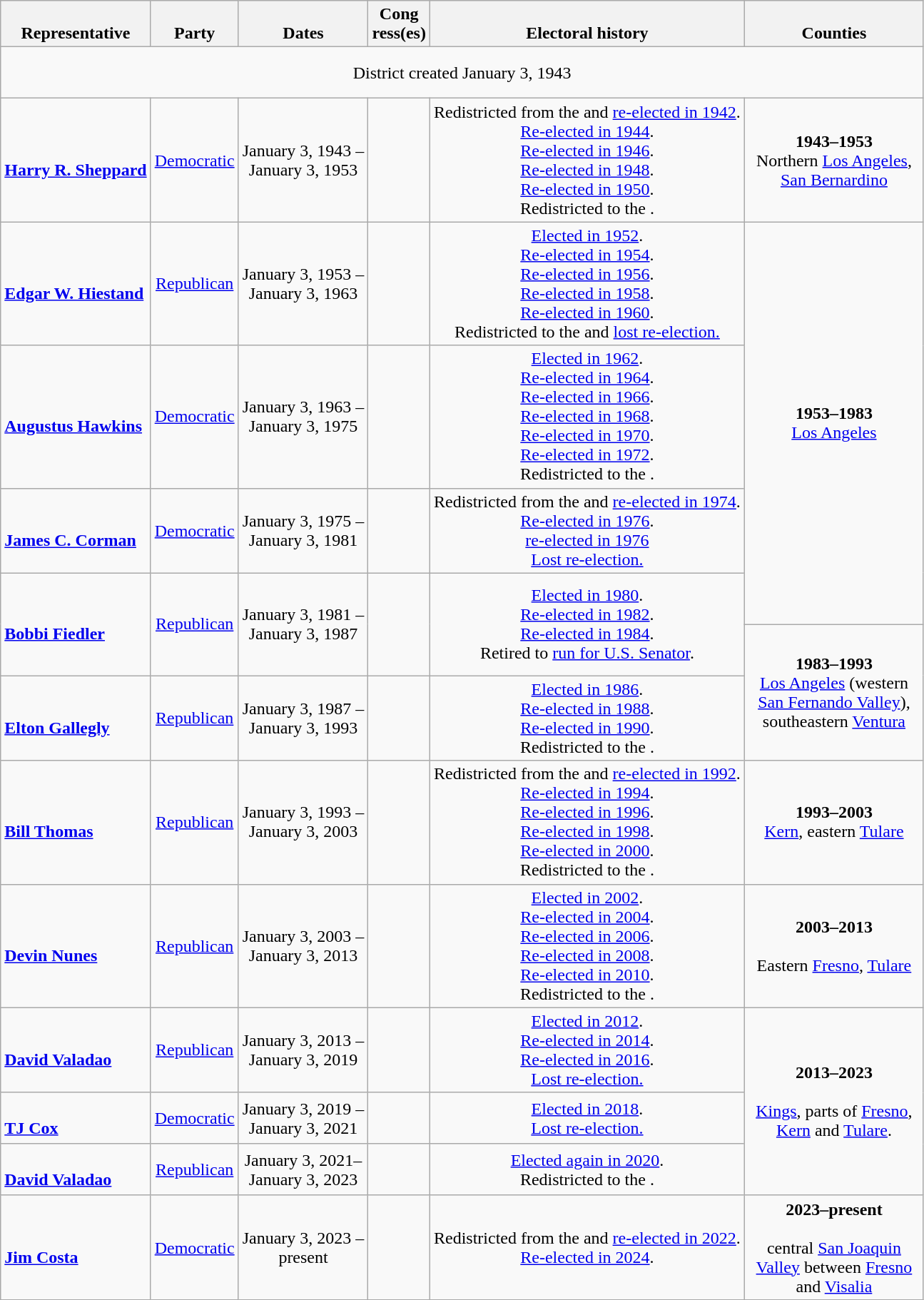<table class=wikitable style="text-align:center">
<tr valign=bottom>
<th>Representative</th>
<th>Party</th>
<th>Dates</th>
<th>Cong<br>ress(es)</th>
<th>Electoral history</th>
<th style="width:160px;">Counties</th>
</tr>
<tr style="height:3em">
<td colspan=6>District created January 3, 1943</td>
</tr>
<tr style="height:3em">
<td align=left><br><strong><a href='#'>Harry R. Sheppard</a></strong><br></td>
<td><a href='#'>Democratic</a></td>
<td nowrap>January 3, 1943 –<br>January 3, 1953</td>
<td></td>
<td>Redistricted from the  and <a href='#'>re-elected in 1942</a>.<br><a href='#'>Re-elected in 1944</a>.<br><a href='#'>Re-elected in 1946</a>.<br><a href='#'>Re-elected in 1948</a>.<br><a href='#'>Re-elected in 1950</a>.<br>Redistricted to the .</td>
<td><strong>1943–1953</strong><br>Northern <a href='#'>Los Angeles</a>, <a href='#'>San Bernardino</a></td>
</tr>
<tr style="height:3em">
<td align=left><br><strong><a href='#'>Edgar W. Hiestand</a></strong><br></td>
<td><a href='#'>Republican</a></td>
<td nowrap>January 3, 1953 –<br>January 3, 1963</td>
<td></td>
<td><a href='#'>Elected in 1952</a>.<br><a href='#'>Re-elected in 1954</a>.<br><a href='#'>Re-elected in 1956</a>.<br><a href='#'>Re-elected in 1958</a>.<br><a href='#'>Re-elected in 1960</a>.<br>Redistricted to the  and <a href='#'>lost re-election.</a></td>
<td rowspan=4><strong>1953–1983</strong><br><a href='#'>Los Angeles</a></td>
</tr>
<tr style="height:3em">
<td align=left><br><strong><a href='#'>Augustus Hawkins</a></strong><br></td>
<td><a href='#'>Democratic</a></td>
<td nowrap>January 3, 1963 –<br>January 3, 1975</td>
<td></td>
<td><a href='#'>Elected in 1962</a>.<br><a href='#'>Re-elected in 1964</a>.<br><a href='#'>Re-elected in 1966</a>.<br><a href='#'>Re-elected in 1968</a>.<br><a href='#'>Re-elected in 1970</a>.<br><a href='#'>Re-elected in 1972</a>.<br>Redistricted to the .</td>
</tr>
<tr style="height:3em">
<td align=left><br><strong><a href='#'>James C. Corman</a></strong><br></td>
<td><a href='#'>Democratic</a></td>
<td nowrap>January 3, 1975 –<br>January 3, 1981</td>
<td></td>
<td>Redistricted from the  and <a href='#'>re-elected in 1974</a>.<br><a href='#'>Re-elected in 1976</a>.<br><a href='#'>re-elected in 1976</a><br><a href='#'>Lost re-election.</a></td>
</tr>
<tr style="height:3em">
<td rowspan="2" style="text-align:left;"><br><strong><a href='#'>Bobbi Fiedler</a></strong><br></td>
<td rowspan=2 ><a href='#'>Republican</a></td>
<td nowrap rowspan=2>January 3, 1981 – <br> January 3, 1987</td>
<td rowspan=2></td>
<td rowspan=2><a href='#'>Elected in 1980</a>.<br><a href='#'>Re-elected in 1982</a>.<br><a href='#'>Re-elected in 1984</a>.<br>Retired to <a href='#'>run for U.S. Senator</a>.</td>
</tr>
<tr style="height:3em">
<td rowspan=2><strong>1983–1993</strong><br><a href='#'>Los Angeles</a> (western <a href='#'>San Fernando Valley</a>), southeastern <a href='#'>Ventura</a></td>
</tr>
<tr style="height:3em">
<td align=left><br><strong><a href='#'>Elton Gallegly</a></strong><br></td>
<td><a href='#'>Republican</a></td>
<td nowrap>January 3, 1987 –<br>January 3, 1993</td>
<td></td>
<td><a href='#'>Elected in 1986</a>.<br><a href='#'>Re-elected in 1988</a>.<br><a href='#'>Re-elected in 1990</a>.<br>Redistricted to the .</td>
</tr>
<tr style="height:3em">
<td align=left><br><strong><a href='#'>Bill Thomas</a></strong><br></td>
<td><a href='#'>Republican</a></td>
<td nowrap>January 3, 1993 –<br>January 3, 2003</td>
<td></td>
<td>Redistricted from the  and <a href='#'>re-elected in 1992</a>.<br><a href='#'>Re-elected in 1994</a>.<br><a href='#'>Re-elected in 1996</a>.<br><a href='#'>Re-elected in 1998</a>.<br><a href='#'>Re-elected in 2000</a>.<br>Redistricted to the .</td>
<td><strong>1993–2003</strong><br><a href='#'>Kern</a>, eastern <a href='#'>Tulare</a></td>
</tr>
<tr style="height:3em">
<td align=left><br><strong><a href='#'>Devin Nunes</a></strong><br></td>
<td><a href='#'>Republican</a></td>
<td nowrap>January 3, 2003 –<br>January 3, 2013</td>
<td></td>
<td><a href='#'>Elected in 2002</a>.<br><a href='#'>Re-elected in 2004</a>.<br><a href='#'>Re-elected in 2006</a>.<br><a href='#'>Re-elected in 2008</a>.<br><a href='#'>Re-elected in 2010</a>.<br>Redistricted to the .</td>
<td><strong>2003–2013</strong><br><br>Eastern <a href='#'>Fresno</a>, <a href='#'>Tulare</a></td>
</tr>
<tr style="height:3em">
<td align=left><br><strong><a href='#'>David Valadao</a></strong><br></td>
<td><a href='#'>Republican</a></td>
<td nowrap>January 3, 2013 –<br>January 3, 2019</td>
<td></td>
<td><a href='#'>Elected in 2012</a>.<br><a href='#'>Re-elected in 2014</a>.<br><a href='#'>Re-elected in 2016</a>.<br><a href='#'>Lost re-election.</a></td>
<td rowspan=3><strong>2013–2023</strong><br><br><a href='#'>Kings</a>, parts of <a href='#'>Fresno</a>, <a href='#'>Kern</a> and <a href='#'>Tulare</a>.</td>
</tr>
<tr style="height:3em">
<td align=left><br><strong><a href='#'>TJ Cox</a></strong><br></td>
<td><a href='#'>Democratic</a></td>
<td nowrap>January 3, 2019 –<br>January 3, 2021</td>
<td></td>
<td><a href='#'>Elected in 2018</a>.<br><a href='#'>Lost re-election.</a></td>
</tr>
<tr style="height:3em">
<td align=left><br><strong><a href='#'>David Valadao</a></strong><br></td>
<td><a href='#'>Republican</a></td>
<td nowrap>January 3, 2021–<br>January 3, 2023</td>
<td></td>
<td><a href='#'>Elected again in 2020</a>.<br>Redistricted to the .</td>
</tr>
<tr style="height:3em">
<td align=left><br><strong><a href='#'>Jim Costa</a></strong><br></td>
<td><a href='#'>Democratic</a></td>
<td nowrap>January 3, 2023 –<br>present</td>
<td></td>
<td>Redistricted from the  and <a href='#'>re-elected in 2022</a>.<br><a href='#'>Re-elected in 2024</a>.</td>
<td><strong>2023–present</strong><br><br>central <a href='#'>San Joaquin Valley</a> between <a href='#'>Fresno</a> and <a href='#'>Visalia</a></td>
</tr>
</table>
